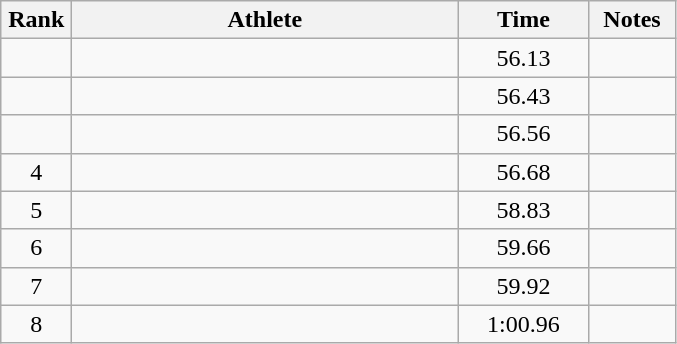<table class="wikitable" style="text-align:center">
<tr>
<th width=40>Rank</th>
<th width=250>Athlete</th>
<th width=80>Time</th>
<th width=50>Notes</th>
</tr>
<tr>
<td></td>
<td align=left></td>
<td>56.13</td>
<td></td>
</tr>
<tr>
<td></td>
<td align=left></td>
<td>56.43</td>
<td></td>
</tr>
<tr>
<td></td>
<td align=left></td>
<td>56.56</td>
<td></td>
</tr>
<tr>
<td>4</td>
<td align=left></td>
<td>56.68</td>
<td></td>
</tr>
<tr>
<td>5</td>
<td align=left></td>
<td>58.83</td>
<td></td>
</tr>
<tr>
<td>6</td>
<td align=left></td>
<td>59.66</td>
<td></td>
</tr>
<tr>
<td>7</td>
<td align=left></td>
<td>59.92</td>
<td></td>
</tr>
<tr>
<td>8</td>
<td align=left></td>
<td>1:00.96</td>
<td></td>
</tr>
</table>
